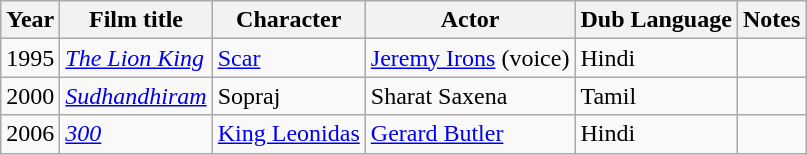<table class="wikitable sortable">
<tr>
<th>Year</th>
<th>Film title</th>
<th>Character</th>
<th>Actor</th>
<th>Dub Language</th>
<th>Notes</th>
</tr>
<tr>
<td>1995</td>
<td><em><a href='#'>The Lion King</a></em></td>
<td><a href='#'>Scar</a></td>
<td><a href='#'>Jeremy Irons</a> (voice)</td>
<td>Hindi</td>
<td></td>
</tr>
<tr>
<td>2000</td>
<td><em><a href='#'>Sudhandhiram</a></em></td>
<td>Sopraj</td>
<td>Sharat Saxena</td>
<td>Tamil</td>
<td></td>
</tr>
<tr>
<td>2006</td>
<td><em><a href='#'>300</a></em></td>
<td><a href='#'>King Leonidas</a></td>
<td><a href='#'>Gerard Butler</a></td>
<td>Hindi</td>
<td></td>
</tr>
</table>
